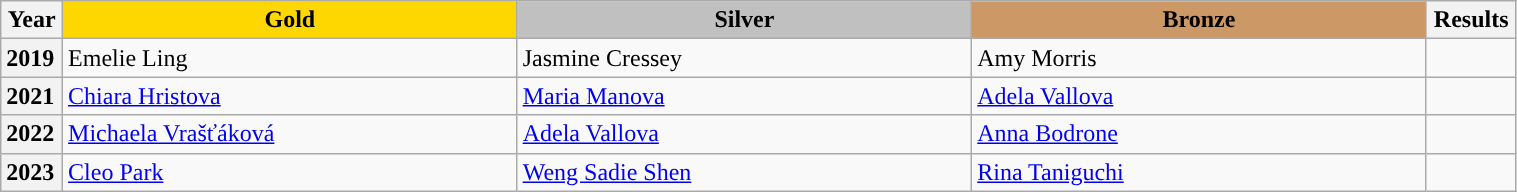<table class="wikitable unsortable" style="text-align:left; width:80%">
<tr>
<th scope="col" style="text-align:center;">Year</th>
<td scope="col" style="text-align:center; width:30%; background:gold"><strong>Gold</strong></td>
<td scope="col" style="text-align:center; width:30%; background:silver"><strong>Silver</strong></td>
<td scope="col" style="text-align:center; width:30%; background:#c96"><strong>Bronze</strong></td>
<th scope="col" style="text-align:center;">Results</th>
</tr>
<tr>
<th scope="row" style="text-align:left">2019</th>
<td> Emelie Ling</td>
<td> Jasmine Cressey</td>
<td> Amy Morris</td>
<td></td>
</tr>
<tr>
<th scope="row" style="text-align:left">2021</th>
<td> <a href='#'>Chiara Hristova</a></td>
<td> <a href='#'>Maria Manova</a></td>
<td> <a href='#'>Adela Vallova</a></td>
<td></td>
</tr>
<tr>
<th scope="row" style="text-align:left">2022</th>
<td> <a href='#'>Michaela Vrašťáková</a></td>
<td> <a href='#'>Adela Vallova</a></td>
<td> <a href='#'>Anna Bodrone</a></td>
<td></td>
</tr>
<tr>
<th scope="row" style="text-align:left">2023</th>
<td> <a href='#'>Cleo Park</a></td>
<td> <a href='#'>Weng Sadie Shen</a></td>
<td> <a href='#'>Rina Taniguchi</a></td>
<td></td>
</tr>
</table>
